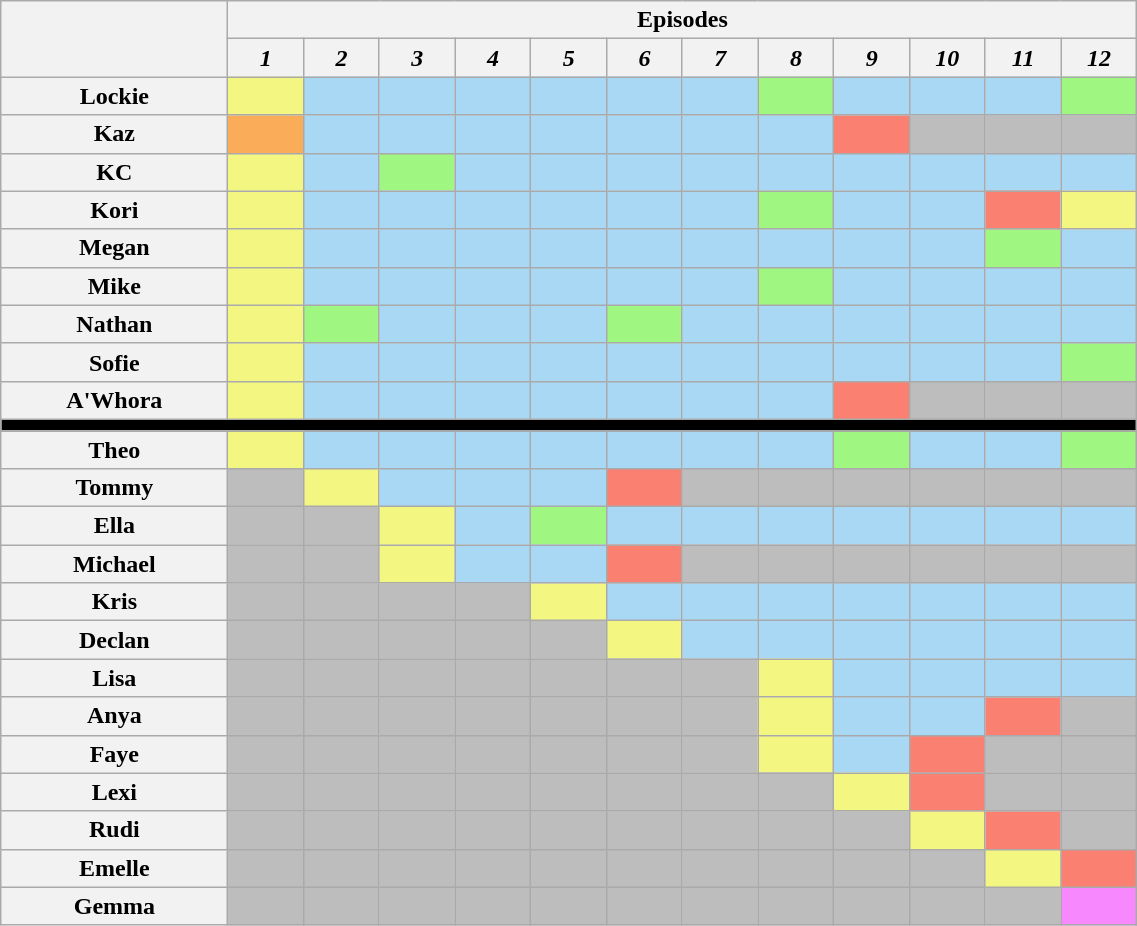<table class="wikitable" style="text-align:center; width:60%;">
<tr>
<th rowspan="2" style="width:15%;"></th>
<th colspan="12" style="text-align:center;">Episodes</th>
</tr>
<tr>
<th style="text-align:center; width:5%;"><em>1</em></th>
<th style="text-align:center; width:5%;"><em>2</em></th>
<th style="text-align:center; width:5%;"><em>3</em></th>
<th style="text-align:center; width:5%;"><em>4</em></th>
<th style="text-align:center; width:5%;"><em>5</em></th>
<th style="text-align:center; width:5%;"><em>6</em></th>
<th style="text-align:center; width:5%;"><em>7</em></th>
<th style="text-align:center; width:5%;"><em>8</em></th>
<th style="text-align:center; width:5%;"><em>9</em></th>
<th style="text-align:center; width:5%;"><em>10</em></th>
<th style="text-align:center; width:5%;"><em>11</em></th>
<th style="text-align:center; width:5%;"><em>12</em></th>
</tr>
<tr>
<th>Lockie</th>
<th style="background:#F3F781;"></th>
<th style="background:#A9D8F5;"></th>
<th style="background:#A9D8F5;"></th>
<th style="background:#A9D8F5;"></th>
<th style="background:#A9D8F5;"></th>
<th style="background:#A9D8F5;"></th>
<th style="background:#A9D8F5;"></th>
<th style="background:#9FF781;"></th>
<th style="background:#A9D8F5;"></th>
<th style="background:#A9D8F5;"></th>
<th style="background:#A9D8F5;"></th>
<th style="background:#9FF781;"></th>
</tr>
<tr>
<th>Kaz</th>
<th style="background:#FAAC58;"></th>
<th style="background:#A9D8F5;"></th>
<th style="background:#A9D8F5;"></th>
<th style="background:#A9D8F5;"></th>
<th style="background:#A9D8F5;"></th>
<th style="background:#A9D8F5;"></th>
<th style="background:#A9D8F5;"></th>
<th style="background:#A9D8F5;"></th>
<th style="background:#FA8072;"></th>
<th style="background:#BDBDBD;"></th>
<th style="background:#BDBDBD;"></th>
<th style="background:#BDBDBD;"></th>
</tr>
<tr>
<th>KC</th>
<th style="background:#F3F781;"></th>
<th style="background:#A9D8F5;"></th>
<th style="background:#9FF781;"></th>
<th style="background:#A9D8F5;"></th>
<th style="background:#A9D8F5;"></th>
<th style="background:#A9D8F5;"></th>
<th style="background:#A9D8F5;"></th>
<th style="background:#A9D8F5;"></th>
<th style="background:#A9D8F5;"></th>
<th style="background:#A9D8F5;"></th>
<th style="background:#A9D8F5;"></th>
<th style="background:#A9D8F5;"></th>
</tr>
<tr>
<th>Kori</th>
<th style="background:#F3F781;"></th>
<th style="background:#A9D8F5;"></th>
<th style="background:#A9D8F5;"></th>
<th style="background:#A9D8F5;"></th>
<th style="background:#A9D8F5;"></th>
<th style="background:#A9D8F5;"></th>
<th style="background:#A9D8F5;"></th>
<th style="background:#9FF781;"></th>
<th style="background:#A9D8F5;"></th>
<th style="background:#A9D8F5;"></th>
<th style="background:#FA8072;"></th>
<th style="background:#F3F781;"></th>
</tr>
<tr>
<th>Megan</th>
<th style="background:#F3F781;"></th>
<th style="background:#A9D8F5;"></th>
<th style="background:#A9D8F5;"></th>
<th style="background:#A9D8F5;"></th>
<th style="background:#A9D8F5;"></th>
<th style="background:#A9D8F5;"></th>
<th style="background:#A9D8F5;"></th>
<th style="background:#A9D8F5;"></th>
<th style="background:#A9D8F5;"></th>
<th style="background:#A9D8F5;"></th>
<th style="background:#9FF781;"></th>
<th style="background:#A9D8F5;"></th>
</tr>
<tr>
<th>Mike</th>
<th style="background:#F3F781;"></th>
<th style="background:#A9D8F5;"></th>
<th style="background:#A9D8F5;"></th>
<th style="background:#A9D8F5;"></th>
<th style="background:#A9D8F5;"></th>
<th style="background:#A9D8F5;"></th>
<th style="background:#A9D8F5;"></th>
<th style="background:#9FF781;"></th>
<th style="background:#A9D8F5;"></th>
<th style="background:#A9D8F5;"></th>
<th style="background:#A9D8F5;"></th>
<th style="background:#A9D8F5;"></th>
</tr>
<tr>
<th>Nathan</th>
<th style="background:#F3F781;"></th>
<th style="background:#9FF781;"></th>
<th style="background:#A9D8F5;"></th>
<th style="background:#A9D8F5;"></th>
<th style="background:#A9D8F5;"></th>
<th style="background:#9FF781;"></th>
<th style="background:#A9D8F5;"></th>
<th style="background:#A9D8F5;"></th>
<th style="background:#A9D8F5;"></th>
<th style="background:#A9D8F5;"></th>
<th style="background:#A9D8F5;"></th>
<th style="background:#A9D8F5;"></th>
</tr>
<tr>
<th>Sofie</th>
<th style="background:#F3F781;"></th>
<th style="background:#A9D8F5;"></th>
<th style="background:#A9D8F5;"></th>
<th style="background:#A9D8F5;"></th>
<th style="background:#A9D8F5;"></th>
<th style="background:#A9D8F5;"></th>
<th style="background:#A9D8F5;"></th>
<th style="background:#A9D8F5;"></th>
<th style="background:#A9D8F5;"></th>
<th style="background:#A9D8F5;"></th>
<th style="background:#A9D8F5;"></th>
<th style="background:#9FF781;"></th>
</tr>
<tr>
<th>A'Whora</th>
<th style="background:#F3F781;"></th>
<th style="background:#A9D8F5;"></th>
<th style="background:#A9D8F5;"></th>
<th style="background:#A9D8F5;"></th>
<th style="background:#A9D8F5;"></th>
<th style="background:#A9D8F5;"></th>
<th style="background:#A9D8F5;"></th>
<th style="background:#A9D8F5;"></th>
<th style="background:#FA8072;"></th>
<th style="background:#BDBDBD;"></th>
<th style="background:#BDBDBD;"></th>
<th style="background:#BDBDBD;"></th>
</tr>
<tr>
<th style="background:#000;" colspan="13"></th>
</tr>
<tr>
<th>Theo</th>
<th style="background:#F3F781;"></th>
<th style="background:#A9D8F5;"></th>
<th style="background:#A9D8F5;"></th>
<th style="background:#A9D8F5;"></th>
<th style="background:#A9D8F5;"></th>
<th style="background:#A9D8F5;"></th>
<th style="background:#A9D8F5;"></th>
<th style="background:#A9D8F5;"></th>
<th style="background:#9FF781;"></th>
<th style="background:#A9D8F5;"></th>
<th style="background:#A9D8F5;"></th>
<th style="background:#9FF781;"></th>
</tr>
<tr>
<th>Tommy</th>
<th style="background:#BDBDBD;"></th>
<th style="background:#F3F781;"></th>
<th style="background:#A9D8F5;"></th>
<th style="background:#A9D8F5;"></th>
<th style="background:#A9D8F5;"></th>
<th style="background:#FA8072;"></th>
<th style="background:#BDBDBD;"></th>
<th style="background:#BDBDBD;"></th>
<th style="background:#BDBDBD;"></th>
<th style="background:#BDBDBD;"></th>
<th style="background:#BDBDBD;"></th>
<th style="background:#BDBDBD;"></th>
</tr>
<tr>
<th>Ella</th>
<th style="background:#BDBDBD;"></th>
<th style="background:#BDBDBD;"></th>
<th style="background:#F3F781;"></th>
<th style="background:#A9D8F5;"></th>
<th style="background:#9FF781;"></th>
<th style="background:#A9D8F5;"></th>
<th style="background:#A9D8F5;"></th>
<th style="background:#A9D8F5;"></th>
<th style="background:#A9D8F5;"></th>
<th style="background:#A9D8F5;"></th>
<th style="background:#A9D8F5;"></th>
<th style="background:#A9D8F5;"></th>
</tr>
<tr>
<th>Michael</th>
<th style="background:#BDBDBD;"></th>
<th style="background:#BDBDBD;"></th>
<th style="background:#F3F781;"></th>
<th style="background:#A9D8F5;"></th>
<th style="background:#A9D8F5;"></th>
<th style="background:#FA8072;"></th>
<th style="background:#BDBDBD;"></th>
<th style="background:#BDBDBD;"></th>
<th style="background:#BDBDBD;"></th>
<th style="background:#BDBDBD;"></th>
<th style="background:#BDBDBD;"></th>
<th style="background:#BDBDBD;"></th>
</tr>
<tr>
<th>Kris</th>
<th style="background:#BDBDBD;"></th>
<th style="background:#BDBDBD;"></th>
<th style="background:#BDBDBD;"></th>
<th style="background:#BDBDBD;"></th>
<th style="background:#F3F781;"></th>
<th style="background:#A9D8F5;"></th>
<th style="background:#A9D8F5;"></th>
<th style="background:#A9D8F5;"></th>
<th style="background:#A9D8F5;"></th>
<th style="background:#A9D8F5;"></th>
<th style="background:#A9D8F5;"></th>
<th style="background:#A9D8F5;"></th>
</tr>
<tr>
<th>Declan</th>
<th style="background:#BDBDBD;"></th>
<th style="background:#BDBDBD;"></th>
<th style="background:#BDBDBD;"></th>
<th style="background:#BDBDBD;"></th>
<th style="background:#BDBDBD;"></th>
<th style="background:#F3F781;"></th>
<th style="background:#A9D8F5;"></th>
<th style="background:#A9D8F5;"></th>
<th style="background:#A9D8F5;"></th>
<th style="background:#A9D8F5;"></th>
<th style="background:#A9D8F5;"></th>
<th style="background:#A9D8F5;"></th>
</tr>
<tr>
<th>Lisa</th>
<th style="background:#BDBDBD;"></th>
<th style="background:#BDBDBD;"></th>
<th style="background:#BDBDBD;"></th>
<th style="background:#BDBDBD;"></th>
<th style="background:#BDBDBD;"></th>
<th style="background:#BDBDBD;"></th>
<th style="background:#BDBDBD;"></th>
<th style="background:#F3F781;"></th>
<th style="background:#A9D8F5;"></th>
<th style="background:#A9D8F5;"></th>
<th style="background:#A9D8F5;"></th>
<th style="background:#A9D8F5;"></th>
</tr>
<tr>
<th>Anya</th>
<th style="background:#BDBDBD;"></th>
<th style="background:#BDBDBD;"></th>
<th style="background:#BDBDBD;"></th>
<th style="background:#BDBDBD;"></th>
<th style="background:#BDBDBD;"></th>
<th style="background:#BDBDBD;"></th>
<th style="background:#BDBDBD;"></th>
<th style="background:#F3F781;"></th>
<th style="background:#A9D8F5;"></th>
<th style="background:#A9D8F5;"></th>
<th style="background:#FA8072;"></th>
<th style="background:#BDBDBD;"></th>
</tr>
<tr>
<th>Faye</th>
<th style="background:#BDBDBD;"></th>
<th style="background:#BDBDBD;"></th>
<th style="background:#BDBDBD;"></th>
<th style="background:#BDBDBD;"></th>
<th style="background:#BDBDBD;"></th>
<th style="background:#BDBDBD;"></th>
<th style="background:#BDBDBD;"></th>
<th style="background:#F3F781;"></th>
<th style="background:#A9D8F5;"></th>
<th style="background:#FA8072;"></th>
<th style="background:#BDBDBD;"></th>
<th style="background:#BDBDBD;"></th>
</tr>
<tr>
<th>Lexi</th>
<th style="background:#BDBDBD;"></th>
<th style="background:#BDBDBD;"></th>
<th style="background:#BDBDBD;"></th>
<th style="background:#BDBDBD;"></th>
<th style="background:#BDBDBD;"></th>
<th style="background:#BDBDBD;"></th>
<th style="background:#BDBDBD;"></th>
<th style="background:#BDBDBD;"></th>
<th style="background:#F3F781;"></th>
<th style="background:#FA8072;"></th>
<th style="background:#BDBDBD;"></th>
<th style="background:#BDBDBD;"></th>
</tr>
<tr>
<th>Rudi</th>
<th style="background:#BDBDBD;"></th>
<th style="background:#BDBDBD;"></th>
<th style="background:#BDBDBD;"></th>
<th style="background:#BDBDBD;"></th>
<th style="background:#BDBDBD;"></th>
<th style="background:#BDBDBD;"></th>
<th style="background:#BDBDBD;"></th>
<th style="background:#BDBDBD;"></th>
<th style="background:#BDBDBD;"></th>
<th style="background:#F3F781;"></th>
<th style="background:#FA8072;"></th>
<th style="background:#BDBDBD;"></th>
</tr>
<tr>
<th>Emelle</th>
<th style="background:#BDBDBD;"></th>
<th style="background:#BDBDBD;"></th>
<th style="background:#BDBDBD;"></th>
<th style="background:#BDBDBD;"></th>
<th style="background:#BDBDBD;"></th>
<th style="background:#BDBDBD;"></th>
<th style="background:#BDBDBD;"></th>
<th style="background:#BDBDBD;"></th>
<th style="background:#BDBDBD;"></th>
<th style="background:#BDBDBD;"></th>
<th style="background:#F3F781;"></th>
<th style="background:#FA8072;"></th>
</tr>
<tr>
<th>Gemma</th>
<th style="background:#BDBDBD;"></th>
<th style="background:#BDBDBD;"></th>
<th style="background:#BDBDBD;"></th>
<th style="background:#BDBDBD;"></th>
<th style="background:#BDBDBD;"></th>
<th style="background:#BDBDBD;"></th>
<th style="background:#BDBDBD;"></th>
<th style="background:#BDBDBD;"></th>
<th style="background:#BDBDBD;"></th>
<th style="background:#BDBDBD;"></th>
<th style="background:#BDBDBD;"></th>
<th style="background:#F888FD;"></th>
</tr>
</table>
